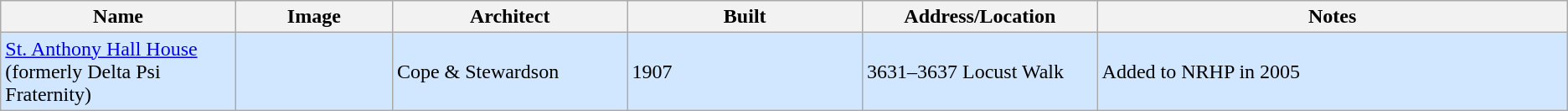<table class="wikitable sortable">
<tr>
<th width="15%">Name</th>
<th width="10%">Image</th>
<th width="15%">Architect</th>
<th width="15%">Built</th>
<th width="15%">Address/Location</th>
<th width="30%">Notes</th>
</tr>
<tr style="background-color:#D0E7FF">
<td><a href='#'>St. Anthony Hall House</a><br>(formerly Delta Psi Fraternity)</td>
<td></td>
<td>Cope & Stewardson</td>
<td>1907</td>
<td>3631–3637 Locust Walk</td>
<td>Added to NRHP in 2005</td>
</tr>
</table>
